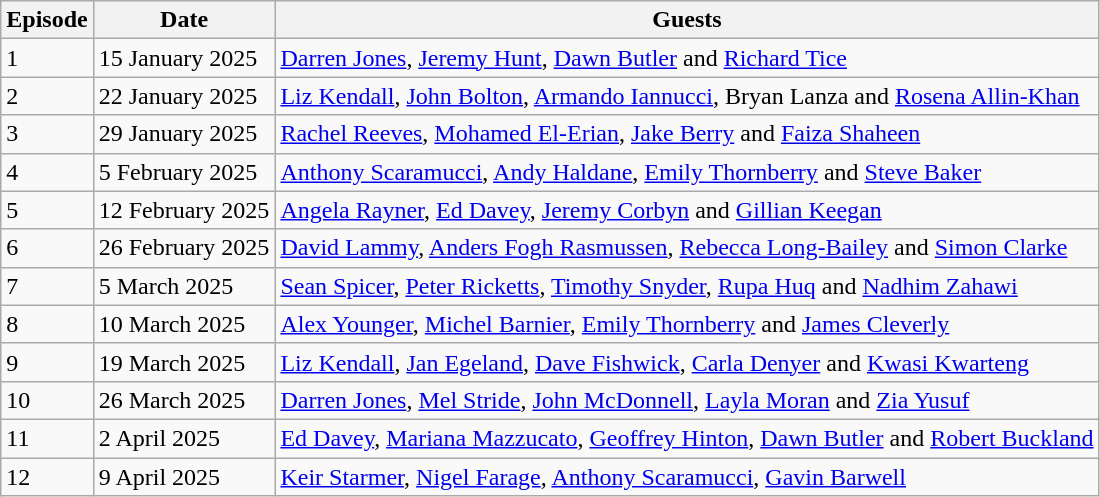<table class="wikitable">
<tr>
<th>Episode</th>
<th>Date</th>
<th>Guests</th>
</tr>
<tr>
<td>1</td>
<td>15 January 2025</td>
<td><a href='#'>Darren Jones</a>, <a href='#'>Jeremy Hunt</a>, <a href='#'>Dawn Butler</a> and <a href='#'>Richard Tice</a></td>
</tr>
<tr>
<td>2</td>
<td>22 January 2025</td>
<td><a href='#'>Liz Kendall</a>, <a href='#'>John Bolton</a>, <a href='#'>Armando Iannucci</a>, Bryan Lanza and <a href='#'>Rosena Allin-Khan</a></td>
</tr>
<tr>
<td>3</td>
<td>29 January 2025</td>
<td><a href='#'>Rachel Reeves</a>, <a href='#'>Mohamed El-Erian</a>, <a href='#'>Jake Berry</a> and <a href='#'>Faiza Shaheen</a></td>
</tr>
<tr>
<td>4</td>
<td>5 February 2025</td>
<td><a href='#'>Anthony Scaramucci</a>, <a href='#'>Andy Haldane</a>, <a href='#'>Emily Thornberry</a> and <a href='#'>Steve Baker</a></td>
</tr>
<tr>
<td>5</td>
<td>12 February 2025</td>
<td><a href='#'>Angela Rayner</a>, <a href='#'>Ed Davey</a>, <a href='#'>Jeremy Corbyn</a> and <a href='#'>Gillian Keegan</a></td>
</tr>
<tr>
<td>6</td>
<td>26 February 2025</td>
<td><a href='#'>David Lammy</a>, <a href='#'>Anders Fogh Rasmussen</a>, <a href='#'>Rebecca Long-Bailey</a> and <a href='#'>Simon Clarke</a></td>
</tr>
<tr>
<td>7</td>
<td>5 March 2025</td>
<td><a href='#'>Sean Spicer</a>, <a href='#'>Peter Ricketts</a>, <a href='#'>Timothy Snyder</a>, <a href='#'>Rupa Huq</a> and <a href='#'>Nadhim Zahawi</a></td>
</tr>
<tr>
<td>8</td>
<td>10 March 2025</td>
<td><a href='#'>Alex Younger</a>, <a href='#'>Michel Barnier</a>, <a href='#'>Emily Thornberry</a> and <a href='#'>James Cleverly</a></td>
</tr>
<tr>
<td>9</td>
<td>19 March 2025</td>
<td><a href='#'>Liz Kendall</a>, <a href='#'>Jan Egeland</a>, <a href='#'>Dave Fishwick</a>, <a href='#'>Carla Denyer</a> and <a href='#'>Kwasi Kwarteng</a></td>
</tr>
<tr>
<td>10</td>
<td>26 March 2025</td>
<td><a href='#'>Darren Jones</a>, <a href='#'>Mel Stride</a>, <a href='#'>John McDonnell</a>, <a href='#'>Layla Moran</a> and <a href='#'>Zia Yusuf</a></td>
</tr>
<tr>
<td>11</td>
<td>2 April 2025</td>
<td><a href='#'>Ed Davey</a>, <a href='#'>Mariana Mazzucato</a>, <a href='#'>Geoffrey Hinton</a>, <a href='#'>Dawn Butler</a> and <a href='#'>Robert Buckland</a></td>
</tr>
<tr>
<td>12</td>
<td>9 April 2025</td>
<td><a href='#'>Keir Starmer</a>, <a href='#'>Nigel Farage</a>, <a href='#'>Anthony Scaramucci</a>, <a href='#'>Gavin Barwell</a></td>
</tr>
</table>
